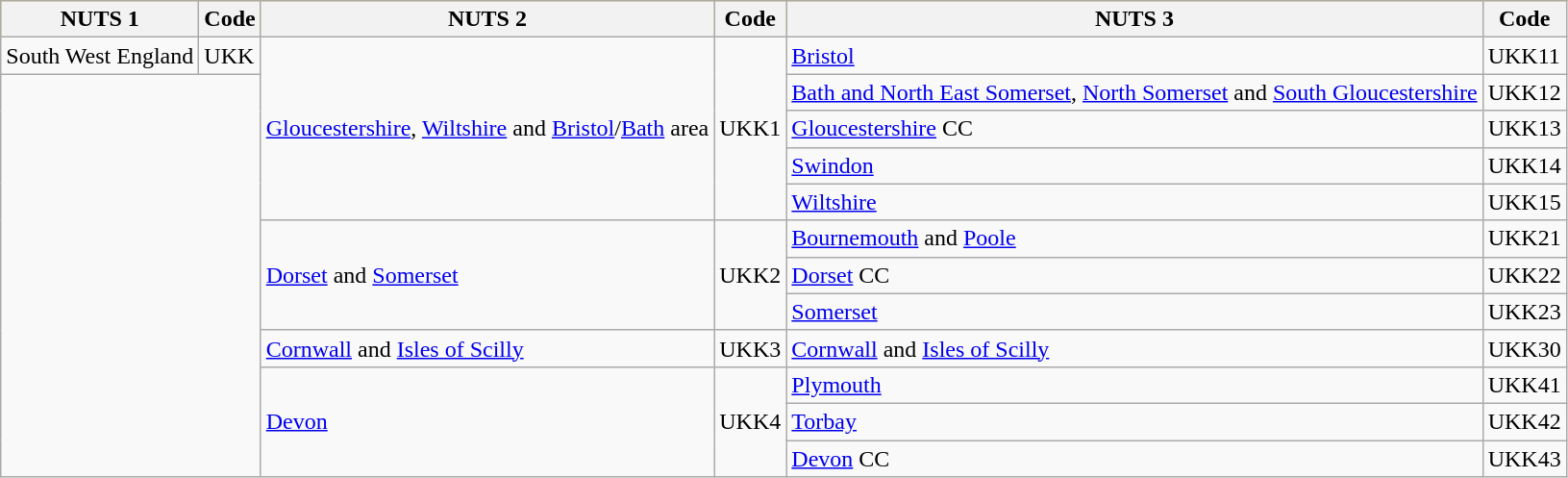<table class="wikitable">
<tr style="background:gold; text-align:left;">
<th>NUTS 1</th>
<th>Code</th>
<th>NUTS 2</th>
<th>Code</th>
<th>NUTS 3</th>
<th>Code</th>
</tr>
<tr>
<td>South West England</td>
<td>UKK</td>
<td rowspan=5><a href='#'>Gloucestershire</a>, <a href='#'>Wiltshire</a> and <a href='#'>Bristol</a>/<a href='#'>Bath</a> area</td>
<td rowspan=5>UKK1</td>
<td><a href='#'>Bristol</a></td>
<td>UKK11</td>
</tr>
<tr>
<td rowspan="11" colspan="2" style="text-align:center;"></td>
<td><a href='#'>Bath and North East Somerset</a>, <a href='#'>North Somerset</a> and <a href='#'>South Gloucestershire</a></td>
<td>UKK12</td>
</tr>
<tr>
<td><a href='#'>Gloucestershire</a> CC</td>
<td>UKK13</td>
</tr>
<tr>
<td><a href='#'>Swindon</a></td>
<td>UKK14</td>
</tr>
<tr>
<td><a href='#'>Wiltshire</a></td>
<td>UKK15</td>
</tr>
<tr>
<td rowspan=3><a href='#'>Dorset</a> and <a href='#'>Somerset</a></td>
<td rowspan=3>UKK2</td>
<td><a href='#'>Bournemouth</a> and <a href='#'>Poole</a></td>
<td>UKK21</td>
</tr>
<tr>
<td><a href='#'>Dorset</a> CC</td>
<td>UKK22</td>
</tr>
<tr>
<td><a href='#'>Somerset</a></td>
<td>UKK23</td>
</tr>
<tr>
<td><a href='#'>Cornwall</a> and <a href='#'>Isles of Scilly</a></td>
<td>UKK3</td>
<td><a href='#'>Cornwall</a> and <a href='#'>Isles of Scilly</a></td>
<td>UKK30</td>
</tr>
<tr>
<td rowspan=3><a href='#'>Devon</a></td>
<td rowspan=3>UKK4</td>
<td><a href='#'>Plymouth</a></td>
<td>UKK41</td>
</tr>
<tr>
<td><a href='#'>Torbay</a></td>
<td>UKK42</td>
</tr>
<tr>
<td><a href='#'>Devon</a> CC</td>
<td>UKK43</td>
</tr>
</table>
